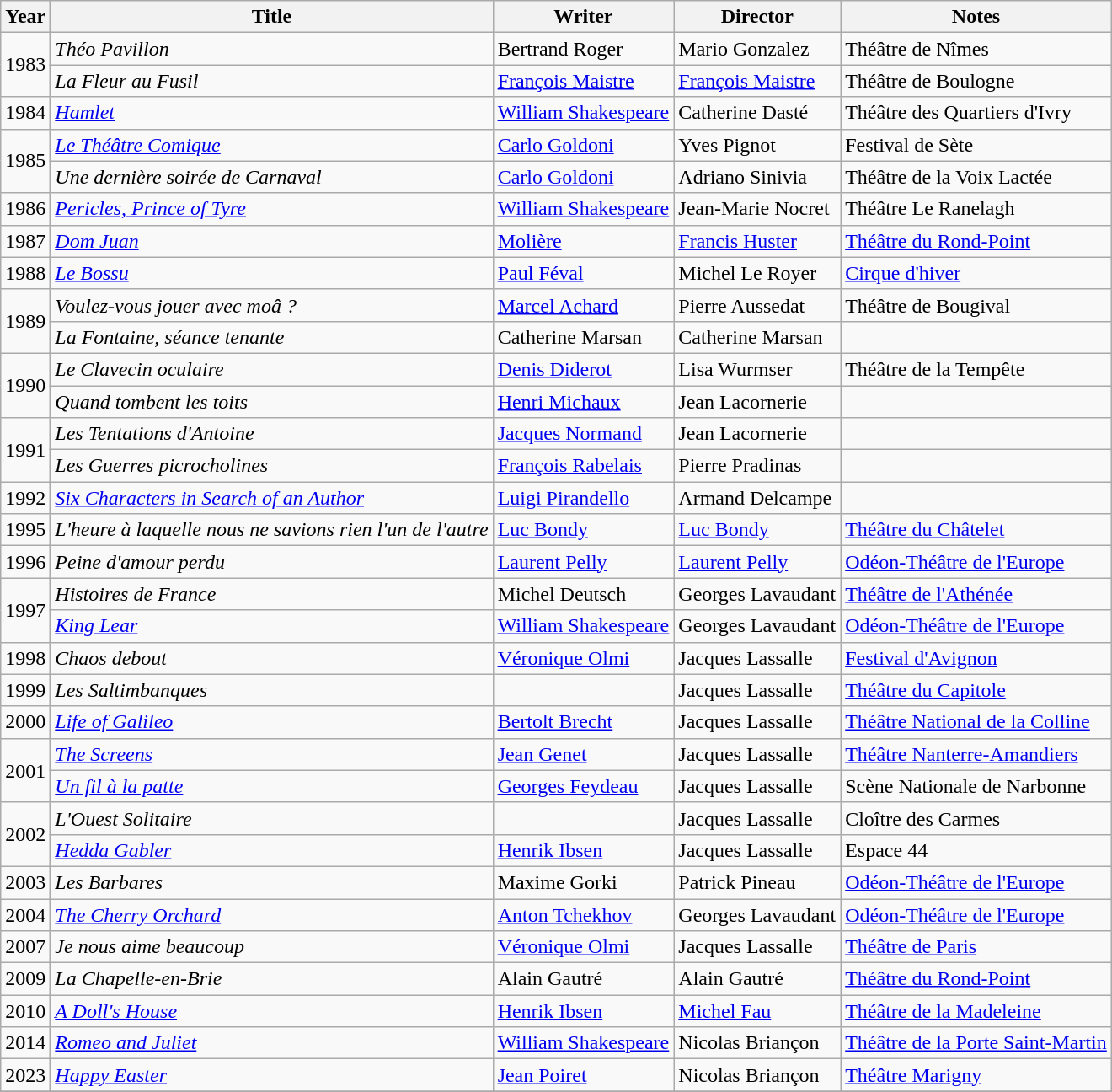<table class="wikitable sortable">
<tr>
<th>Year</th>
<th>Title</th>
<th>Writer</th>
<th>Director</th>
<th class="unsortable">Notes</th>
</tr>
<tr>
<td rowspan=2>1983</td>
<td><em>Théo Pavillon</em></td>
<td>Bertrand Roger</td>
<td>Mario Gonzalez</td>
<td>Théâtre de Nîmes</td>
</tr>
<tr>
<td><em>La Fleur au Fusil</em></td>
<td><a href='#'>François Maistre</a></td>
<td><a href='#'>François Maistre</a></td>
<td>Théâtre de Boulogne</td>
</tr>
<tr>
<td>1984</td>
<td><em><a href='#'>Hamlet</a></em></td>
<td><a href='#'>William Shakespeare</a></td>
<td>Catherine Dasté</td>
<td>Théâtre des Quartiers d'Ivry</td>
</tr>
<tr>
<td rowspan=2>1985</td>
<td><em><a href='#'>Le Théâtre Comique</a></em></td>
<td><a href='#'>Carlo Goldoni</a></td>
<td>Yves Pignot</td>
<td>Festival de Sète</td>
</tr>
<tr>
<td><em>Une dernière soirée de Carnaval</em></td>
<td><a href='#'>Carlo Goldoni</a></td>
<td>Adriano Sinivia</td>
<td>Théâtre de la Voix Lactée</td>
</tr>
<tr>
<td>1986</td>
<td><em><a href='#'>Pericles, Prince of Tyre</a></em></td>
<td><a href='#'>William Shakespeare</a></td>
<td>Jean-Marie Nocret</td>
<td>Théâtre Le Ranelagh</td>
</tr>
<tr>
<td>1987</td>
<td><em><a href='#'>Dom Juan</a></em></td>
<td><a href='#'>Molière</a></td>
<td><a href='#'>Francis Huster</a></td>
<td><a href='#'>Théâtre du Rond-Point</a></td>
</tr>
<tr>
<td>1988</td>
<td><em><a href='#'>Le Bossu</a></em></td>
<td><a href='#'>Paul Féval</a></td>
<td>Michel Le Royer</td>
<td><a href='#'>Cirque d'hiver</a></td>
</tr>
<tr>
<td rowspan=2>1989</td>
<td><em>Voulez-vous jouer avec moâ ?</em></td>
<td><a href='#'>Marcel Achard</a></td>
<td>Pierre Aussedat</td>
<td>Théâtre de Bougival</td>
</tr>
<tr>
<td><em>La Fontaine, séance tenante</em></td>
<td>Catherine Marsan</td>
<td>Catherine Marsan</td>
<td></td>
</tr>
<tr>
<td rowspan=2>1990</td>
<td><em>Le Clavecin oculaire</em></td>
<td><a href='#'>Denis Diderot</a></td>
<td>Lisa Wurmser</td>
<td>Théâtre de la Tempête</td>
</tr>
<tr>
<td><em>Quand tombent les toits</em></td>
<td><a href='#'>Henri Michaux</a></td>
<td>Jean Lacornerie</td>
<td></td>
</tr>
<tr>
<td rowspan=2>1991</td>
<td><em>Les Tentations d'Antoine</em></td>
<td><a href='#'>Jacques Normand</a></td>
<td>Jean Lacornerie</td>
<td></td>
</tr>
<tr>
<td><em>Les Guerres picrocholines</em></td>
<td><a href='#'>François Rabelais</a></td>
<td>Pierre Pradinas</td>
<td></td>
</tr>
<tr>
<td>1992</td>
<td><em><a href='#'>Six Characters in Search of an Author</a></em></td>
<td><a href='#'>Luigi Pirandello</a></td>
<td>Armand Delcampe</td>
<td></td>
</tr>
<tr>
<td>1995</td>
<td><em>L'heure à laquelle nous ne savions rien l'un de l'autre</em></td>
<td><a href='#'>Luc Bondy</a></td>
<td><a href='#'>Luc Bondy</a></td>
<td><a href='#'>Théâtre du Châtelet</a></td>
</tr>
<tr>
<td>1996</td>
<td><em>Peine d'amour perdu</em></td>
<td><a href='#'>Laurent Pelly</a></td>
<td><a href='#'>Laurent Pelly</a></td>
<td><a href='#'>Odéon-Théâtre de l'Europe</a></td>
</tr>
<tr>
<td rowspan=2>1997</td>
<td><em>Histoires de France</em></td>
<td>Michel Deutsch</td>
<td>Georges Lavaudant</td>
<td><a href='#'>Théâtre de l'Athénée</a></td>
</tr>
<tr>
<td><em><a href='#'>King Lear</a></em></td>
<td><a href='#'>William Shakespeare</a></td>
<td>Georges Lavaudant</td>
<td><a href='#'>Odéon-Théâtre de l'Europe</a></td>
</tr>
<tr>
<td>1998</td>
<td><em>Chaos debout</em></td>
<td><a href='#'>Véronique Olmi</a></td>
<td>Jacques Lassalle</td>
<td><a href='#'>Festival d'Avignon</a></td>
</tr>
<tr>
<td>1999</td>
<td><em>Les Saltimbanques</em></td>
<td></td>
<td>Jacques Lassalle</td>
<td><a href='#'>Théâtre du Capitole</a></td>
</tr>
<tr>
<td>2000</td>
<td><em><a href='#'>Life of Galileo</a></em></td>
<td><a href='#'>Bertolt Brecht</a></td>
<td>Jacques Lassalle</td>
<td><a href='#'>Théâtre National de la Colline</a></td>
</tr>
<tr>
<td rowspan=2>2001</td>
<td><em><a href='#'>The Screens</a></em></td>
<td><a href='#'>Jean Genet</a></td>
<td>Jacques Lassalle</td>
<td><a href='#'>Théâtre Nanterre-Amandiers</a></td>
</tr>
<tr>
<td><em><a href='#'>Un fil à la patte</a></em></td>
<td><a href='#'>Georges Feydeau</a></td>
<td>Jacques Lassalle</td>
<td>Scène Nationale de Narbonne</td>
</tr>
<tr>
<td rowspan=2>2002</td>
<td><em>L'Ouest Solitaire</em></td>
<td></td>
<td>Jacques Lassalle</td>
<td>Cloître des Carmes</td>
</tr>
<tr>
<td><em><a href='#'>Hedda Gabler</a></em></td>
<td><a href='#'>Henrik Ibsen</a></td>
<td>Jacques Lassalle</td>
<td>Espace 44</td>
</tr>
<tr>
<td>2003</td>
<td><em>Les Barbares</em></td>
<td>Maxime Gorki</td>
<td>Patrick Pineau</td>
<td><a href='#'>Odéon-Théâtre de l'Europe</a></td>
</tr>
<tr>
<td>2004</td>
<td><em><a href='#'>The Cherry Orchard</a></em></td>
<td><a href='#'>Anton Tchekhov</a></td>
<td>Georges Lavaudant</td>
<td><a href='#'>Odéon-Théâtre de l'Europe</a></td>
</tr>
<tr>
<td>2007</td>
<td><em>Je nous aime beaucoup</em></td>
<td><a href='#'>Véronique Olmi</a></td>
<td>Jacques Lassalle</td>
<td><a href='#'>Théâtre de Paris</a></td>
</tr>
<tr>
<td>2009</td>
<td><em>La Chapelle-en-Brie</em></td>
<td>Alain Gautré</td>
<td>Alain Gautré</td>
<td><a href='#'>Théâtre du Rond-Point</a></td>
</tr>
<tr>
<td>2010</td>
<td><em><a href='#'>A Doll's House</a></em></td>
<td><a href='#'>Henrik Ibsen</a></td>
<td><a href='#'>Michel Fau</a></td>
<td><a href='#'>Théâtre de la Madeleine</a></td>
</tr>
<tr>
<td>2014</td>
<td><em><a href='#'>Romeo and Juliet</a></em></td>
<td><a href='#'>William Shakespeare</a></td>
<td>Nicolas Briançon</td>
<td><a href='#'>Théâtre de la Porte Saint-Martin</a></td>
</tr>
<tr>
<td>2023</td>
<td><em><a href='#'>Happy Easter</a></em></td>
<td><a href='#'>Jean Poiret</a></td>
<td>Nicolas Briançon</td>
<td><a href='#'>Théâtre Marigny</a></td>
</tr>
<tr>
</tr>
</table>
